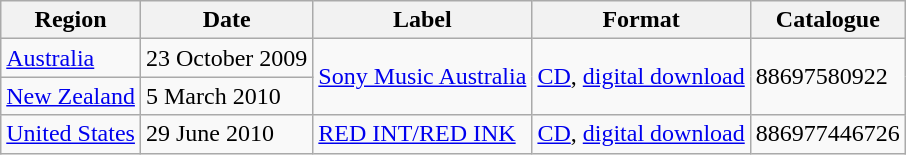<table class="wikitable">
<tr>
<th>Region</th>
<th>Date</th>
<th>Label</th>
<th>Format</th>
<th>Catalogue</th>
</tr>
<tr>
<td><a href='#'>Australia</a></td>
<td>23 October 2009</td>
<td rowspan="2"><a href='#'>Sony Music Australia</a></td>
<td rowspan="2"><a href='#'>CD</a>, <a href='#'>digital download</a></td>
<td rowspan="2">88697580922</td>
</tr>
<tr>
<td><a href='#'>New Zealand</a></td>
<td>5 March 2010</td>
</tr>
<tr>
<td><a href='#'>United States</a></td>
<td>29 June 2010</td>
<td><a href='#'>RED INT/RED INK</a></td>
<td><a href='#'>CD</a>, <a href='#'>digital download</a></td>
<td>886977446726</td>
</tr>
</table>
